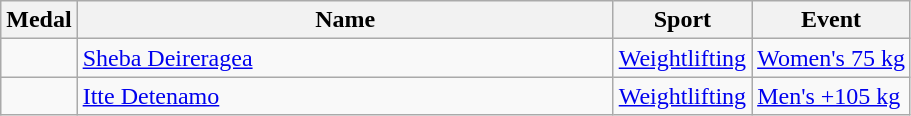<table class="wikitable sortable">
<tr>
<th>Medal</th>
<th width=350px>Name</th>
<th>Sport</th>
<th>Event</th>
</tr>
<tr>
<td></td>
<td><a href='#'>Sheba Deireragea</a></td>
<td><a href='#'>Weightlifting</a></td>
<td><a href='#'>Women's 75 kg</a></td>
</tr>
<tr>
<td></td>
<td><a href='#'>Itte Detenamo</a></td>
<td><a href='#'>Weightlifting</a></td>
<td><a href='#'>Men's +105 kg</a></td>
</tr>
</table>
